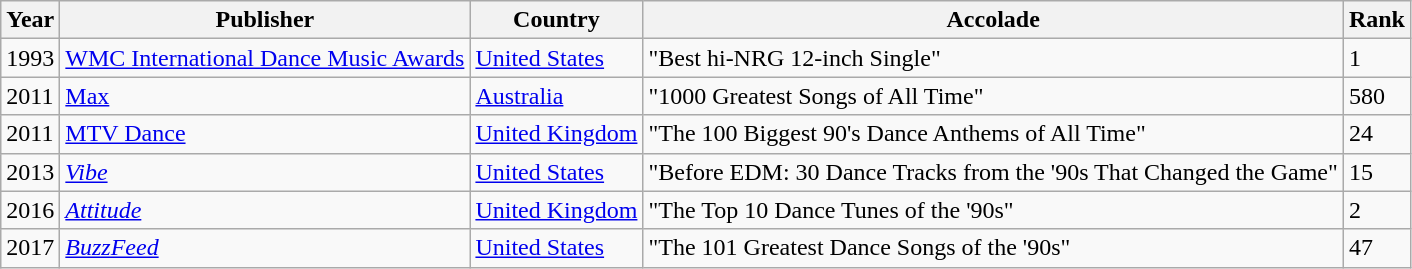<table class="wikitable sortable">
<tr>
<th>Year</th>
<th>Publisher</th>
<th>Country</th>
<th>Accolade</th>
<th>Rank</th>
</tr>
<tr>
<td>1993</td>
<td><a href='#'>WMC International Dance Music Awards</a></td>
<td><a href='#'>United States</a></td>
<td>"Best hi-NRG 12-inch Single"</td>
<td>1</td>
</tr>
<tr>
<td>2011</td>
<td><a href='#'>Max</a></td>
<td><a href='#'>Australia</a></td>
<td>"1000 Greatest Songs of All Time"</td>
<td>580</td>
</tr>
<tr>
<td>2011</td>
<td><a href='#'>MTV Dance</a></td>
<td><a href='#'>United Kingdom</a></td>
<td>"The 100 Biggest 90's Dance Anthems of All Time"</td>
<td>24</td>
</tr>
<tr>
<td>2013</td>
<td><em><a href='#'>Vibe</a></em></td>
<td><a href='#'>United States</a></td>
<td>"Before EDM: 30 Dance Tracks from the '90s That Changed the Game"</td>
<td>15</td>
</tr>
<tr>
<td>2016</td>
<td><em><a href='#'>Attitude</a></em></td>
<td><a href='#'>United Kingdom</a></td>
<td>"The Top 10 Dance Tunes of the '90s"</td>
<td>2</td>
</tr>
<tr>
<td>2017</td>
<td><em><a href='#'>BuzzFeed</a></em></td>
<td><a href='#'>United States</a></td>
<td>"The 101 Greatest Dance Songs of the '90s"</td>
<td>47</td>
</tr>
</table>
